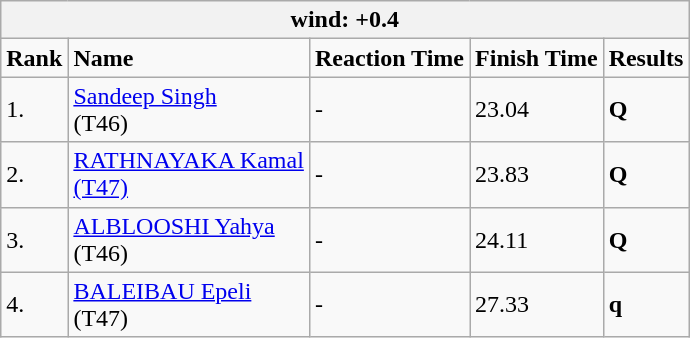<table class="wikitable">
<tr>
<th colspan="5">wind: +0.4</th>
</tr>
<tr>
<td><strong>Rank</strong></td>
<td><strong>Name</strong></td>
<td><strong>Reaction Time</strong></td>
<td><strong>Finish Time</strong></td>
<td><strong>Results</strong></td>
</tr>
<tr>
<td>1.</td>
<td><a href='#'>Sandeep Singh</a><br>(T46)<br></td>
<td>-</td>
<td>23.04</td>
<td><strong>Q</strong></td>
</tr>
<tr>
<td>2.</td>
<td><a href='#'>RATHNAYAKA Kamal</a><br><a href='#'>(T47)</a><br></td>
<td>-</td>
<td>23.83</td>
<td><strong>Q</strong></td>
</tr>
<tr>
<td>3.</td>
<td><a href='#'>ALBLOOSHI Yahya</a><br>(T46)<br></td>
<td>-</td>
<td>24.11</td>
<td><strong>Q</strong></td>
</tr>
<tr>
<td>4.</td>
<td><a href='#'>BALEIBAU Epeli</a><br>(T47)<br></td>
<td>-</td>
<td>27.33</td>
<td><strong>q</strong></td>
</tr>
</table>
